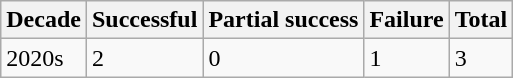<table class="wikitable">
<tr>
<th>Decade</th>
<th>Successful</th>
<th>Partial success</th>
<th>Failure</th>
<th>Total</th>
</tr>
<tr>
<td>2020s</td>
<td>2</td>
<td>0</td>
<td>1</td>
<td>3</td>
</tr>
</table>
